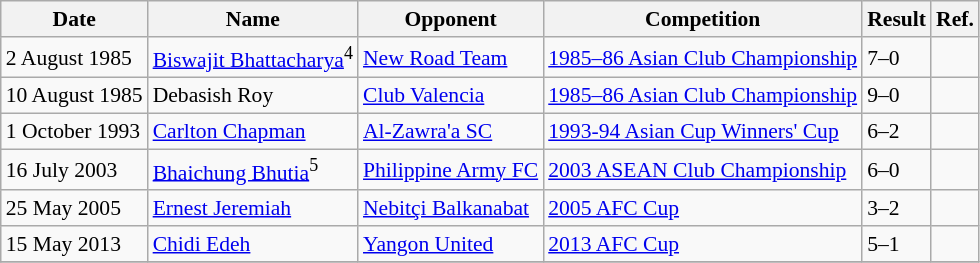<table class="wikitable" style="font-size:90%;">
<tr>
<th>Date</th>
<th>Name</th>
<th>Opponent</th>
<th>Competition</th>
<th>Result</th>
<th>Ref.</th>
</tr>
<tr>
<td>2 August 1985</td>
<td> <a href='#'>Biswajit Bhattacharya</a><sup>4</sup></td>
<td> <a href='#'>New Road Team</a></td>
<td><a href='#'>1985–86 Asian Club Championship</a></td>
<td>7–0</td>
<td></td>
</tr>
<tr>
<td>10 August 1985</td>
<td> Debasish Roy</td>
<td> <a href='#'>Club Valencia</a></td>
<td><a href='#'>1985–86 Asian Club Championship</a></td>
<td>9–0</td>
<td></td>
</tr>
<tr>
<td>1 October 1993</td>
<td> <a href='#'>Carlton Chapman</a></td>
<td> <a href='#'>Al-Zawra'a SC</a></td>
<td><a href='#'>1993-94 Asian Cup Winners' Cup</a></td>
<td>6–2</td>
<td></td>
</tr>
<tr>
<td>16 July 2003</td>
<td> <a href='#'>Bhaichung Bhutia</a><sup>5</sup></td>
<td> <a href='#'>Philippine Army FC</a></td>
<td><a href='#'>2003 ASEAN Club Championship</a></td>
<td>6–0</td>
<td></td>
</tr>
<tr>
<td>25 May 2005</td>
<td> <a href='#'>Ernest Jeremiah</a></td>
<td> <a href='#'>Nebitçi Balkanabat</a></td>
<td><a href='#'>2005 AFC Cup</a></td>
<td>3–2</td>
<td></td>
</tr>
<tr>
<td>15 May 2013</td>
<td> <a href='#'>Chidi Edeh</a></td>
<td> <a href='#'>Yangon United</a></td>
<td><a href='#'>2013 AFC Cup</a></td>
<td>5–1</td>
<td></td>
</tr>
<tr>
</tr>
</table>
